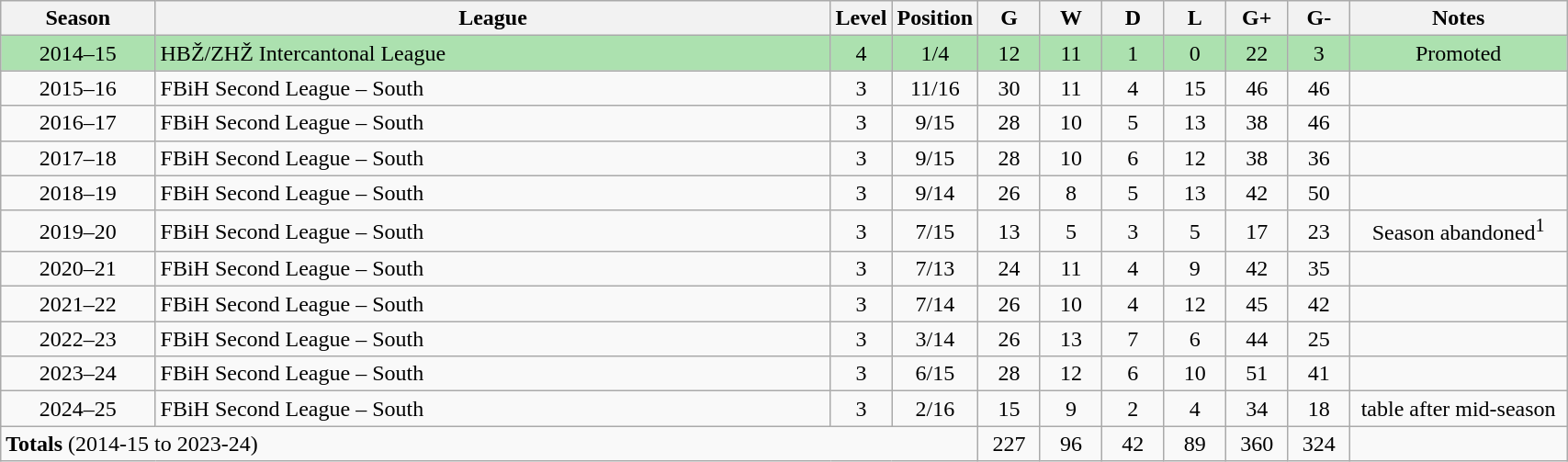<table class="wikitable" style="text-align:center; width:90%">
<tr>
<th style="width:10%">Season</th>
<th style="width:44%">League</th>
<th>Level</th>
<th>Position</th>
<th style="width:4%">G</th>
<th style="width:4%">W</th>
<th style="width:4%">D</th>
<th style="width:4%">L</th>
<th style="width:4%">G+</th>
<th style="width:4%">G-</th>
<th style="width:14%">Notes</th>
</tr>
<tr bgcolor="#ACE1AF">
<td>2014–15</td>
<td style="text-align:left">HBŽ/ZHŽ Intercantonal League</td>
<td>4</td>
<td>1/4</td>
<td>12</td>
<td>11</td>
<td>1</td>
<td>0</td>
<td>22</td>
<td>3</td>
<td>Promoted</td>
</tr>
<tr>
<td>2015–16</td>
<td style="text-align:left">FBiH Second League – South</td>
<td>3</td>
<td>11/16</td>
<td>30</td>
<td>11</td>
<td>4</td>
<td>15</td>
<td>46</td>
<td>46</td>
<td></td>
</tr>
<tr>
<td>2016–17</td>
<td style="text-align:left">FBiH Second League – South</td>
<td>3</td>
<td>9/15</td>
<td>28</td>
<td>10</td>
<td>5</td>
<td>13</td>
<td>38</td>
<td>46</td>
<td></td>
</tr>
<tr>
<td>2017–18</td>
<td style="text-align:left">FBiH Second League – South</td>
<td>3</td>
<td>9/15</td>
<td>28</td>
<td>10</td>
<td>6</td>
<td>12</td>
<td>38</td>
<td>36</td>
<td></td>
</tr>
<tr>
<td>2018–19</td>
<td style="text-align:left">FBiH Second League – South</td>
<td>3</td>
<td>9/14</td>
<td>26</td>
<td>8</td>
<td>5</td>
<td>13</td>
<td>42</td>
<td>50</td>
<td></td>
</tr>
<tr>
<td>2019–20</td>
<td style="text-align:left">FBiH Second League – South</td>
<td>3</td>
<td>7/15</td>
<td>13</td>
<td>5</td>
<td>3</td>
<td>5</td>
<td>17</td>
<td>23</td>
<td>Season abandoned<sup>1</sup></td>
</tr>
<tr>
<td>2020–21</td>
<td style="text-align:left">FBiH Second League – South</td>
<td>3</td>
<td>7/13</td>
<td>24</td>
<td>11</td>
<td>4</td>
<td>9</td>
<td>42</td>
<td>35</td>
<td></td>
</tr>
<tr>
<td>2021–22</td>
<td style="text-align:left">FBiH Second League – South</td>
<td>3</td>
<td>7/14</td>
<td>26</td>
<td>10</td>
<td>4</td>
<td>12</td>
<td>45</td>
<td>42</td>
<td></td>
</tr>
<tr>
<td>2022–23</td>
<td style="text-align:left">FBiH Second League – South</td>
<td>3</td>
<td>3/14</td>
<td>26</td>
<td>13</td>
<td>7</td>
<td>6</td>
<td>44</td>
<td>25</td>
<td></td>
</tr>
<tr>
<td>2023–24</td>
<td style="text-align:left">FBiH Second League – South</td>
<td>3</td>
<td>6/15</td>
<td>28</td>
<td>12</td>
<td>6</td>
<td>10</td>
<td>51</td>
<td>41</td>
<td></td>
</tr>
<tr>
<td>2024–25</td>
<td style="text-align:left">FBiH Second League – South</td>
<td>3</td>
<td>2/16</td>
<td>15</td>
<td>9</td>
<td>2</td>
<td>4</td>
<td>34</td>
<td>18</td>
<td>table after mid-season</td>
</tr>
<tr>
<td style="text-align:left" colspan=4><strong>Totals</strong> (2014-15 to 2023-24)</td>
<td>227</td>
<td>96</td>
<td>42</td>
<td>89</td>
<td>360</td>
<td>324</td>
<td></td>
</tr>
</table>
